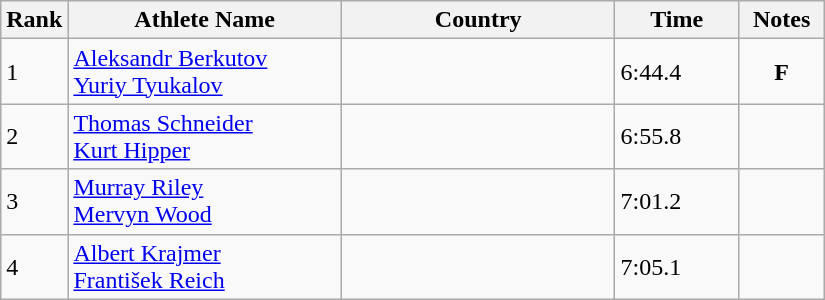<table class="wikitable">
<tr>
<th width=25>Rank</th>
<th width=175>Athlete Name</th>
<th width=175>Country</th>
<th width=75>Time</th>
<th width=50>Notes</th>
</tr>
<tr>
<td>1</td>
<td><a href='#'>Aleksandr Berkutov</a> <br> <a href='#'>Yuriy Tyukalov</a></td>
<td></td>
<td>6:44.4</td>
<td align=center><strong>F</strong></td>
</tr>
<tr>
<td>2</td>
<td><a href='#'>Thomas Schneider</a><br><a href='#'>Kurt Hipper</a></td>
<td></td>
<td>6:55.8</td>
<td align=center></td>
</tr>
<tr>
<td>3</td>
<td><a href='#'>Murray Riley</a> <br> <a href='#'>Mervyn Wood</a></td>
<td></td>
<td>7:01.2</td>
<td align=center></td>
</tr>
<tr>
<td>4</td>
<td><a href='#'>Albert Krajmer</a><br><a href='#'>František Reich</a></td>
<td></td>
<td>7:05.1</td>
<td align=center></td>
</tr>
</table>
